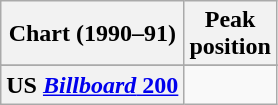<table class="wikitable sortable plainrowheaders" style="text-align:center">
<tr>
<th scope="col">Chart (1990–91)</th>
<th scope="col">Peak<br>position</th>
</tr>
<tr>
</tr>
<tr>
</tr>
<tr>
</tr>
<tr>
</tr>
<tr>
</tr>
<tr>
</tr>
<tr>
</tr>
<tr>
<th scope="row">US <a href='#'><em>Billboard</em> 200</a></th>
<td></td>
</tr>
</table>
